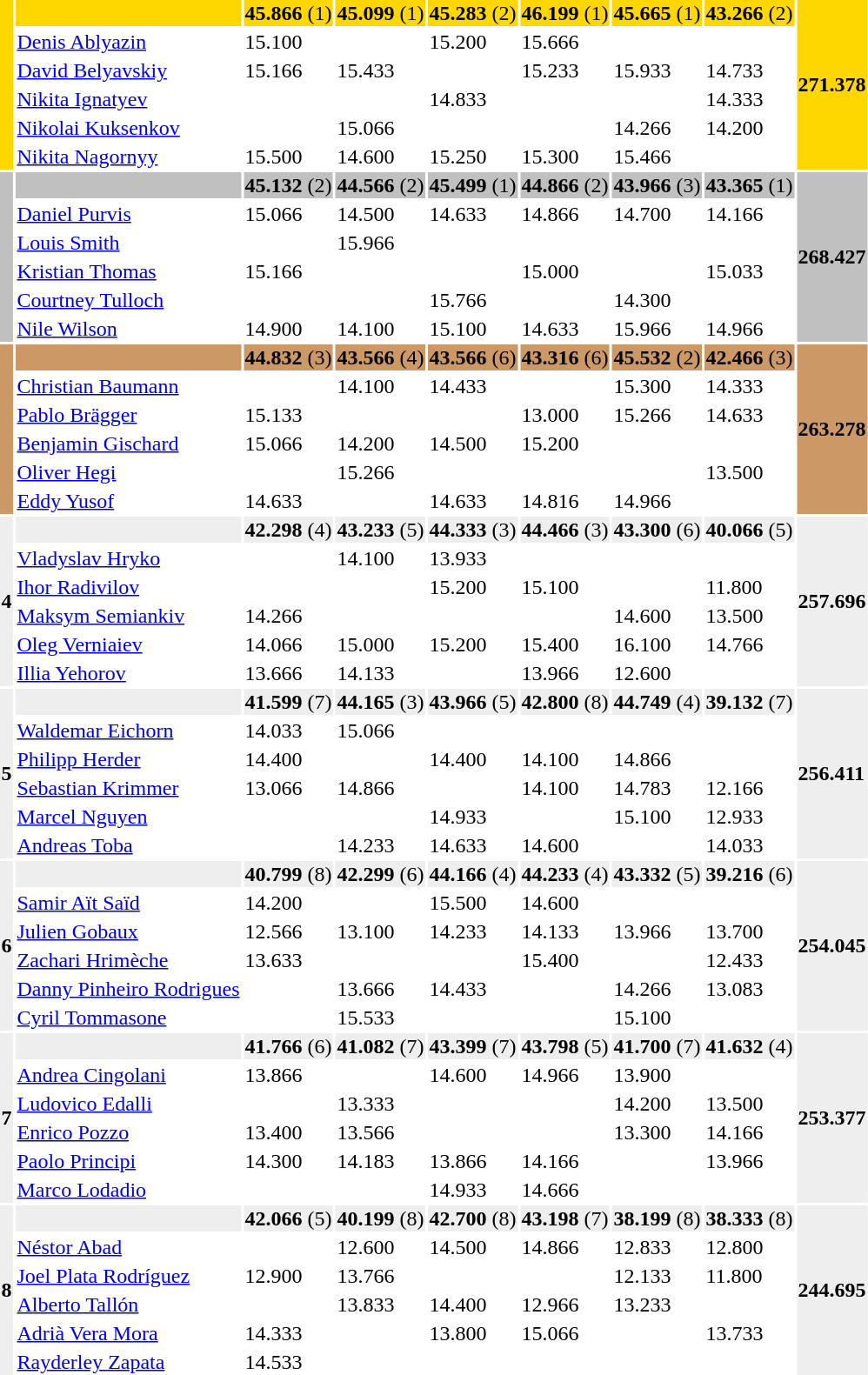<table>
<tr bgcolor=gold>
<td rowspan=6></td>
<td align="left"><strong></strong></td>
<td><strong>45.866</strong> (1)</td>
<td><strong>45.099</strong> (1)</td>
<td><strong>45.283</strong> (2)</td>
<td><strong>46.199</strong> (1)</td>
<td><strong>45.665</strong> (1)</td>
<td><strong>43.266</strong> (2)</td>
<td rowspan=6><strong>271.378</strong></td>
</tr>
<tr>
<td align="left"><a href='#'>Denis Ablyazin</a></td>
<td>15.100</td>
<td></td>
<td>15.200</td>
<td>15.666</td>
<td></td>
<td></td>
</tr>
<tr>
<td align="left"><a href='#'>David Belyavskiy</a></td>
<td>15.166</td>
<td>15.433</td>
<td></td>
<td>15.233</td>
<td>15.933</td>
<td>14.733</td>
</tr>
<tr>
<td align="left"><a href='#'>Nikita Ignatyev</a></td>
<td></td>
<td></td>
<td>14.833</td>
<td></td>
<td></td>
<td>14.333</td>
</tr>
<tr>
<td align="left"><a href='#'>Nikolai Kuksenkov</a></td>
<td></td>
<td>15.066</td>
<td></td>
<td></td>
<td>14.266</td>
<td>14.200</td>
</tr>
<tr>
<td align="left"><a href='#'>Nikita Nagornyy</a></td>
<td>15.500</td>
<td>14.600</td>
<td>15.250</td>
<td>15.300</td>
<td>15.466</td>
<td></td>
</tr>
<tr bgcolor=silver>
<td rowspan=6></td>
<td align="left"><strong></strong></td>
<td><strong>45.132</strong> (2)</td>
<td><strong>44.566</strong> (2)</td>
<td><strong>45.499</strong> (1)</td>
<td><strong>44.866</strong> (2)</td>
<td><strong>43.966</strong> (3)</td>
<td><strong>43.365</strong> (1)</td>
<td rowspan=6><strong>268.427</strong></td>
</tr>
<tr>
<td align="left"><a href='#'>Daniel Purvis</a></td>
<td>15.066</td>
<td>14.500</td>
<td>14.633</td>
<td>14.866</td>
<td>14.700</td>
<td>14.166</td>
</tr>
<tr>
<td align="left"><a href='#'>Louis Smith</a></td>
<td></td>
<td>15.966</td>
<td></td>
<td></td>
<td></td>
<td></td>
</tr>
<tr>
<td align="left"><a href='#'>Kristian Thomas</a></td>
<td>15.166</td>
<td></td>
<td></td>
<td>15.000</td>
<td></td>
<td>15.033</td>
</tr>
<tr>
<td align="left"><a href='#'>Courtney Tulloch</a></td>
<td></td>
<td></td>
<td>15.766</td>
<td></td>
<td>14.300</td>
<td></td>
</tr>
<tr>
<td align="left"><a href='#'>Nile Wilson</a></td>
<td>14.900</td>
<td>14.100</td>
<td>15.100</td>
<td>14.633</td>
<td>15.966</td>
<td>14.966</td>
</tr>
<tr bgcolor=cc9966>
<td rowspan=6></td>
<td align="left"><strong></strong></td>
<td><strong>44.832</strong> (3)</td>
<td><strong>43.566</strong> (4)</td>
<td><strong>43.566</strong> (6)</td>
<td><strong>43.316</strong> (6)</td>
<td><strong>45.532</strong> (2)</td>
<td><strong>42.466</strong> (3)</td>
<td rowspan=6><strong>263.278</strong></td>
</tr>
<tr>
<td align="left"><a href='#'>Christian Baumann</a></td>
<td></td>
<td>14.100</td>
<td>14.433</td>
<td></td>
<td>15.300</td>
<td>14.333</td>
</tr>
<tr>
<td align="left"><a href='#'>Pablo Brägger</a></td>
<td>15.133</td>
<td></td>
<td></td>
<td>13.000</td>
<td>15.266</td>
<td>14.633</td>
</tr>
<tr>
<td align="left"><a href='#'>Benjamin Gischard</a></td>
<td>15.066</td>
<td>14.200</td>
<td>14.500</td>
<td>15.200</td>
<td></td>
<td></td>
</tr>
<tr>
<td align="left"><a href='#'>Oliver Hegi</a></td>
<td></td>
<td>15.266</td>
<td></td>
<td></td>
<td></td>
<td>13.500</td>
</tr>
<tr>
<td align="left"><a href='#'>Eddy Yusof</a></td>
<td>14.633</td>
<td></td>
<td>14.633</td>
<td>14.816</td>
<td>14.966</td>
<td></td>
</tr>
<tr bgcolor=eeeeee>
<td rowspan=6><strong>4</strong></td>
<td align="left"><strong></strong></td>
<td><strong>42.298</strong> (4)</td>
<td><strong>43.233</strong> (5)</td>
<td><strong>44.333</strong> (3)</td>
<td><strong>44.466</strong> (3)</td>
<td><strong>43.300</strong> (6)</td>
<td><strong>40.066</strong> (5)</td>
<td rowspan=6><strong>257.696</strong></td>
</tr>
<tr>
<td align="left"><a href='#'>Vladyslav Hryko</a></td>
<td></td>
<td>14.100</td>
<td>13.933</td>
<td></td>
<td></td>
<td></td>
</tr>
<tr>
<td align="left"><a href='#'>Ihor Radivilov</a></td>
<td></td>
<td></td>
<td>15.200</td>
<td>15.100</td>
<td></td>
<td>11.800</td>
</tr>
<tr>
<td align="left"><a href='#'>Maksym Semiankiv</a></td>
<td>14.266</td>
<td></td>
<td></td>
<td></td>
<td>14.600</td>
<td>13.500</td>
</tr>
<tr>
<td align="left"><a href='#'>Oleg Verniaiev</a></td>
<td>14.066</td>
<td>15.000</td>
<td>15.200</td>
<td>15.400</td>
<td>16.100</td>
<td>14.766</td>
</tr>
<tr>
<td align="left"><a href='#'>Illia Yehorov</a></td>
<td>13.666</td>
<td>14.133</td>
<td></td>
<td>13.966</td>
<td>12.600</td>
<td></td>
</tr>
<tr bgcolor=eeeeee>
<td rowspan=6><strong>5</strong></td>
<td align="left"><strong></strong></td>
<td><strong>41.599</strong> (7)</td>
<td><strong>44.165</strong> (3)</td>
<td><strong>43.966</strong> (5)</td>
<td><strong>42.800</strong> (8)</td>
<td><strong>44.749</strong> (4)</td>
<td><strong>39.132</strong> (7)</td>
<td rowspan=6><strong>256.411</strong></td>
</tr>
<tr>
<td align="left"><a href='#'>Waldemar Eichorn</a></td>
<td>14.033</td>
<td>15.066</td>
<td></td>
<td></td>
<td></td>
<td></td>
</tr>
<tr>
<td align="left"><a href='#'>Philipp Herder</a></td>
<td>14.400</td>
<td></td>
<td>14.400</td>
<td>14.100</td>
<td>14.866</td>
<td></td>
</tr>
<tr>
<td align="left"><a href='#'>Sebastian Krimmer</a></td>
<td>13.066</td>
<td>14.866</td>
<td></td>
<td>14.100</td>
<td>14.783</td>
<td>12.166</td>
</tr>
<tr>
<td align="left"><a href='#'>Marcel Nguyen</a></td>
<td></td>
<td></td>
<td>14.933</td>
<td></td>
<td>15.100</td>
<td>12.933</td>
</tr>
<tr>
<td align="left"><a href='#'>Andreas Toba</a></td>
<td></td>
<td>14.233</td>
<td>14.633</td>
<td>14.600</td>
<td></td>
<td>14.033</td>
</tr>
<tr bgcolor=eeeeee>
<td rowspan=6><strong>6</strong></td>
<td align="left"><strong></strong></td>
<td><strong>40.799</strong> (8)</td>
<td><strong>42.299</strong> (6)</td>
<td><strong>44.166</strong> (4)</td>
<td><strong>44.233</strong> (4)</td>
<td><strong>43.332</strong> (5)</td>
<td><strong>39.216</strong> (6)</td>
<td rowspan=6><strong>254.045</strong></td>
</tr>
<tr>
<td align="left"><a href='#'>Samir Aït Saïd</a></td>
<td>14.200</td>
<td></td>
<td>15.500</td>
<td>14.600</td>
<td></td>
<td></td>
</tr>
<tr>
<td align="left"><a href='#'>Julien Gobaux</a></td>
<td>12.566</td>
<td>13.100</td>
<td>14.233</td>
<td>14.133</td>
<td>13.966</td>
<td>13.700</td>
</tr>
<tr>
<td align="left"><a href='#'>Zachari Hrimèche</a></td>
<td>13.633</td>
<td></td>
<td></td>
<td>15.400</td>
<td></td>
<td>12.433</td>
</tr>
<tr>
<td align="left"><a href='#'>Danny Pinheiro Rodrigues</a></td>
<td></td>
<td>13.666</td>
<td>14.433</td>
<td></td>
<td>14.266</td>
<td>13.083</td>
</tr>
<tr>
<td align="left"><a href='#'>Cyril Tommasone</a></td>
<td></td>
<td>15.533</td>
<td></td>
<td></td>
<td>15.100</td>
<td></td>
</tr>
<tr bgcolor=eeeeee>
<td rowspan=6><strong>7</strong></td>
<td align="left"><strong></strong></td>
<td><strong>41.766</strong> (6)</td>
<td><strong>41.082</strong> (7)</td>
<td><strong>43.399</strong> (7)</td>
<td><strong>43.798</strong> (5)</td>
<td><strong>41.700</strong> (7)</td>
<td><strong>41.632</strong> (4)</td>
<td rowspan=6><strong>253.377</strong></td>
</tr>
<tr>
<td align="left"><a href='#'>Andrea Cingolani</a></td>
<td>13.866</td>
<td></td>
<td>14.600</td>
<td>14.966</td>
<td>13.900</td>
<td></td>
</tr>
<tr>
<td align="left"><a href='#'>Ludovico Edalli</a></td>
<td></td>
<td>13.333</td>
<td></td>
<td></td>
<td>14.200</td>
<td>13.500</td>
</tr>
<tr>
<td align="left"><a href='#'>Enrico Pozzo</a></td>
<td>13.400</td>
<td>13.566</td>
<td></td>
<td></td>
<td>13.300</td>
<td>14.166</td>
</tr>
<tr>
<td align="left"><a href='#'>Paolo Principi</a></td>
<td>14.300</td>
<td>14.183</td>
<td>13.866</td>
<td>14.166</td>
<td></td>
<td>13.966</td>
</tr>
<tr>
<td align="left"><a href='#'>Marco Lodadio</a></td>
<td></td>
<td></td>
<td>14.933</td>
<td>14.666</td>
<td></td>
<td></td>
</tr>
<tr bgcolor=eeeeee>
<td rowspan=6><strong>8</strong></td>
<td align="left"><strong></strong></td>
<td><strong>42.066</strong> (5)</td>
<td><strong>40.199</strong> (8)</td>
<td><strong>42.700</strong> (8)</td>
<td><strong>43.198</strong> (7)</td>
<td><strong>38.199</strong> (8)</td>
<td><strong>38.333</strong> (8)</td>
<td rowspan=6><strong>244.695</strong></td>
</tr>
<tr>
<td align="left"><a href='#'>Néstor Abad</a></td>
<td></td>
<td>12.600</td>
<td>14.500</td>
<td>14.866</td>
<td>12.833</td>
<td>12.800</td>
</tr>
<tr>
<td align="left"><a href='#'>Joel Plata Rodríguez</a></td>
<td>12.900</td>
<td>13.766</td>
<td></td>
<td></td>
<td>12.133</td>
<td>11.800</td>
</tr>
<tr>
<td align="left"><a href='#'>Alberto Tallón</a></td>
<td></td>
<td>13.833</td>
<td>14.400</td>
<td>12.966</td>
<td>13.233</td>
<td></td>
</tr>
<tr>
<td align="left"><a href='#'>Adrià Vera Mora</a></td>
<td>14.333</td>
<td></td>
<td>13.800</td>
<td>15.066</td>
<td></td>
<td>13.733</td>
</tr>
<tr>
<td align="left"><a href='#'>Rayderley Zapata</a></td>
<td>14.533</td>
<td></td>
<td></td>
<td></td>
<td></td>
<td></td>
</tr>
</table>
